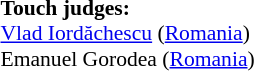<table width=100% style="font-size:90%">
<tr>
<td><br><strong>Touch judges:</strong>
<br><a href='#'>Vlad Iordăchescu</a> (<a href='#'>Romania</a>)
<br>Emanuel Gorodea (<a href='#'>Romania</a>)</td>
</tr>
</table>
